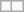<table class="wikitable">
<tr>
<td></td>
<td></td>
</tr>
</table>
